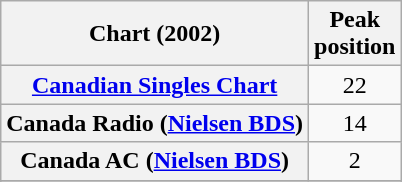<table class="wikitable plainrowheaders sortable" style="text-align:center;">
<tr>
<th scope="col">Chart (2002)</th>
<th scope="col">Peak<br>position</th>
</tr>
<tr>
<th scope="row"><a href='#'>Canadian Singles Chart</a></th>
<td>22</td>
</tr>
<tr>
<th scope="row">Canada Radio (<a href='#'>Nielsen BDS</a>)</th>
<td>14</td>
</tr>
<tr>
<th scope="row">Canada AC (<a href='#'>Nielsen BDS</a>)</th>
<td>2</td>
</tr>
<tr>
</tr>
<tr>
</tr>
<tr>
</tr>
<tr>
</tr>
</table>
